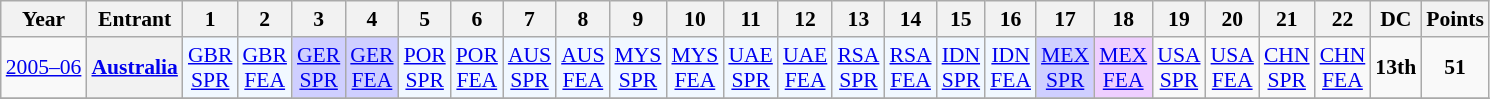<table class="wikitable" style="text-align:center; font-size:90%">
<tr>
<th>Year</th>
<th>Entrant</th>
<th>1</th>
<th>2</th>
<th>3</th>
<th>4</th>
<th>5</th>
<th>6</th>
<th>7</th>
<th>8</th>
<th>9</th>
<th>10</th>
<th>11</th>
<th>12</th>
<th>13</th>
<th>14</th>
<th>15</th>
<th>16</th>
<th>17</th>
<th>18</th>
<th>19</th>
<th>20</th>
<th>21</th>
<th>22</th>
<th>DC</th>
<th>Points</th>
</tr>
<tr>
<td><a href='#'>2005–06</a></td>
<th><a href='#'>Australia</a></th>
<td style="background:#F1F8FF;"><a href='#'>GBR<br>SPR</a><br></td>
<td style="background:#F1F8FF;"><a href='#'>GBR<br>FEA</a> <br></td>
<td style="background:#CFCFFF;"><a href='#'>GER<br>SPR</a> <br></td>
<td style="background:#CFCFFF;"><a href='#'>GER<br>FEA</a> <br></td>
<td style="background:#F1F8FF;"><a href='#'>POR<br>SPR</a><br></td>
<td style="background:#F1F8FF;"><a href='#'>POR<br>FEA</a><br></td>
<td style="background:#F1F8FF;"><a href='#'>AUS<br>SPR</a><br></td>
<td style="background:#F1F8FF;"><a href='#'>AUS<br>FEA</a><br></td>
<td style="background:#F1F8FF;"><a href='#'>MYS<br>SPR</a><br></td>
<td style="background:#F1F8FF;"><a href='#'>MYS<br>FEA</a><br></td>
<td style="background:#F1F8FF;"><a href='#'>UAE<br>SPR</a><br></td>
<td style="background:#F1F8FF;"><a href='#'>UAE<br>FEA</a><br></td>
<td style="background:#F1F8FF;"><a href='#'>RSA<br>SPR</a><br></td>
<td style="background:#F1F8FF;"><a href='#'>RSA<br>FEA</a><br></td>
<td style="background:#F1F8FF;"><a href='#'>IDN<br>SPR</a><br></td>
<td style="background:#F1F8FF;"><a href='#'>IDN<br>FEA</a><br></td>
<td style="background:#CFCFFF;"><a href='#'>MEX<br>SPR</a><br></td>
<td style="background:#EFCFFF;"><a href='#'>MEX<br>FEA</a><br></td>
<td><a href='#'>USA<br>SPR</a></td>
<td><a href='#'>USA<br>FEA</a></td>
<td><a href='#'>CHN<br>SPR</a></td>
<td><a href='#'>CHN<br>FEA</a></td>
<td><strong>13th</strong></td>
<td><strong>51</strong></td>
</tr>
<tr>
</tr>
</table>
